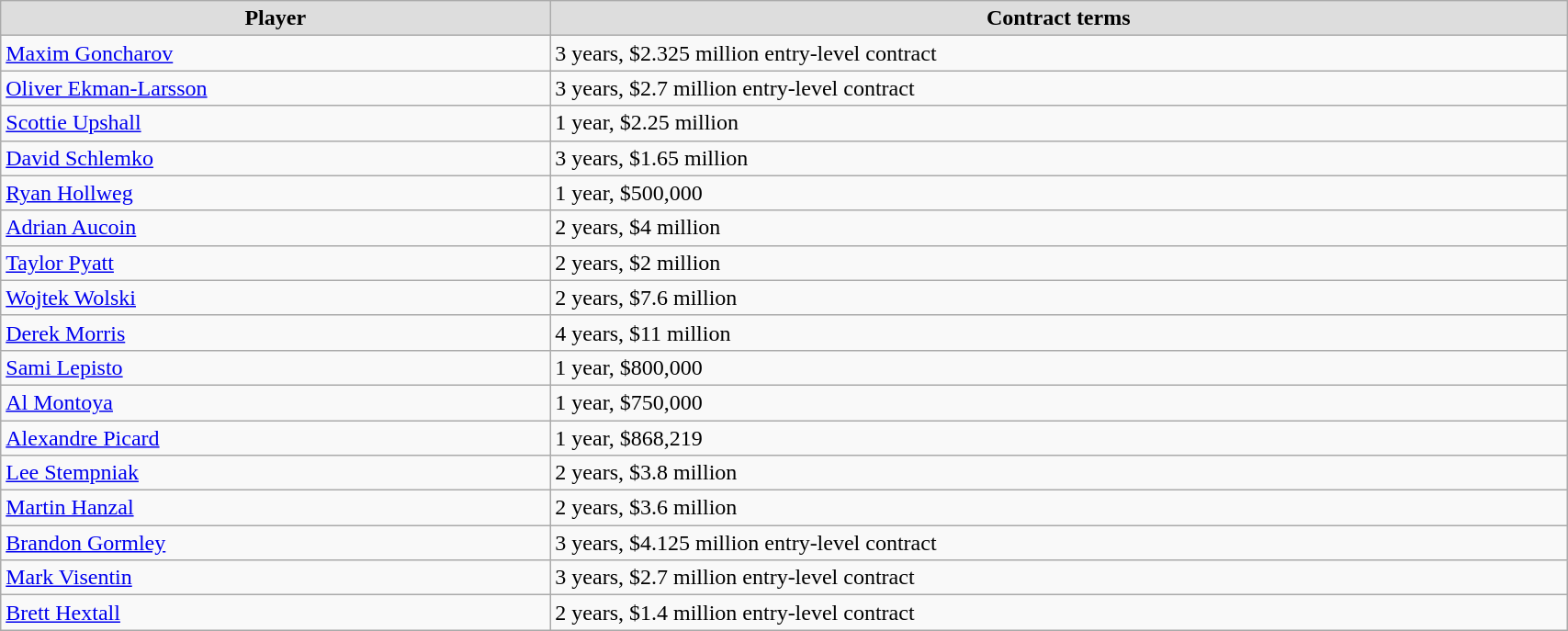<table class="wikitable" width=90%>
<tr align="center" bgcolor="#dddddd">
<td><strong>Player</strong></td>
<td><strong>Contract terms</strong></td>
</tr>
<tr>
<td><a href='#'>Maxim Goncharov</a></td>
<td>3 years, $2.325 million entry-level contract</td>
</tr>
<tr>
<td><a href='#'>Oliver Ekman-Larsson</a></td>
<td>3 years, $2.7 million entry-level contract</td>
</tr>
<tr>
<td><a href='#'>Scottie Upshall</a></td>
<td>1 year, $2.25 million</td>
</tr>
<tr>
<td><a href='#'>David Schlemko</a></td>
<td>3 years, $1.65 million</td>
</tr>
<tr>
<td><a href='#'>Ryan Hollweg</a></td>
<td>1 year, $500,000</td>
</tr>
<tr>
<td><a href='#'>Adrian Aucoin</a></td>
<td>2 years, $4 million</td>
</tr>
<tr>
<td><a href='#'>Taylor Pyatt</a></td>
<td>2 years, $2 million</td>
</tr>
<tr>
<td><a href='#'>Wojtek Wolski</a></td>
<td>2 years, $7.6 million</td>
</tr>
<tr>
<td><a href='#'>Derek Morris</a></td>
<td>4 years, $11 million</td>
</tr>
<tr>
<td><a href='#'>Sami Lepisto</a></td>
<td>1 year, $800,000</td>
</tr>
<tr>
<td><a href='#'>Al Montoya</a></td>
<td>1 year, $750,000</td>
</tr>
<tr>
<td><a href='#'>Alexandre Picard</a></td>
<td>1 year, $868,219</td>
</tr>
<tr>
<td><a href='#'>Lee Stempniak</a></td>
<td>2 years, $3.8 million</td>
</tr>
<tr>
<td><a href='#'>Martin Hanzal</a></td>
<td>2 years, $3.6 million</td>
</tr>
<tr>
<td><a href='#'>Brandon Gormley</a></td>
<td>3 years, $4.125 million entry-level contract</td>
</tr>
<tr>
<td><a href='#'>Mark Visentin</a></td>
<td>3 years, $2.7 million entry-level contract</td>
</tr>
<tr>
<td><a href='#'>Brett Hextall</a></td>
<td>2 years, $1.4 million entry-level contract</td>
</tr>
</table>
